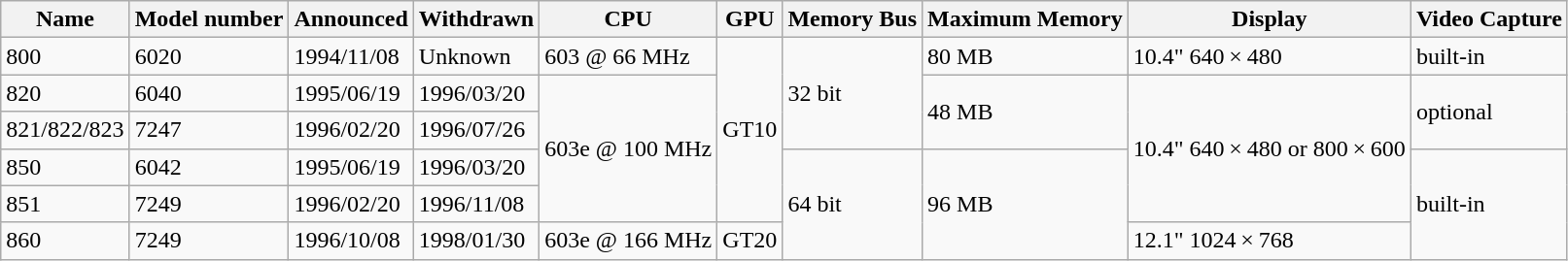<table class="wikitable sortable">
<tr>
<th>Name</th>
<th>Model number</th>
<th>Announced</th>
<th>Withdrawn</th>
<th>CPU</th>
<th>GPU</th>
<th>Memory Bus</th>
<th>Maximum Memory</th>
<th>Display</th>
<th>Video Capture</th>
</tr>
<tr>
<td>800</td>
<td>6020</td>
<td>1994/11/08</td>
<td>Unknown</td>
<td>603 @ 66 MHz</td>
<td rowspan="5">GT10</td>
<td rowspan="3">32 bit</td>
<td>80 MB</td>
<td>10.4" 640 × 480</td>
<td>built-in</td>
</tr>
<tr>
<td>820</td>
<td>6040</td>
<td>1995/06/19</td>
<td>1996/03/20</td>
<td rowspan="4">603e @ 100 MHz</td>
<td rowspan="2">48 MB</td>
<td rowspan="4">10.4" 640 × 480 or 800 × 600</td>
<td rowspan="2">optional</td>
</tr>
<tr>
<td>821/822/823</td>
<td>7247</td>
<td>1996/02/20</td>
<td>1996/07/26</td>
</tr>
<tr>
<td>850</td>
<td>6042</td>
<td>1995/06/19</td>
<td>1996/03/20</td>
<td rowspan="3">64 bit</td>
<td rowspan="3">96 MB</td>
<td rowspan="3">built-in</td>
</tr>
<tr>
<td>851</td>
<td>7249</td>
<td>1996/02/20</td>
<td>1996/11/08</td>
</tr>
<tr>
<td>860</td>
<td>7249</td>
<td>1996/10/08</td>
<td>1998/01/30</td>
<td>603e @ 166 MHz</td>
<td>GT20</td>
<td>12.1" 1024 × 768</td>
</tr>
</table>
